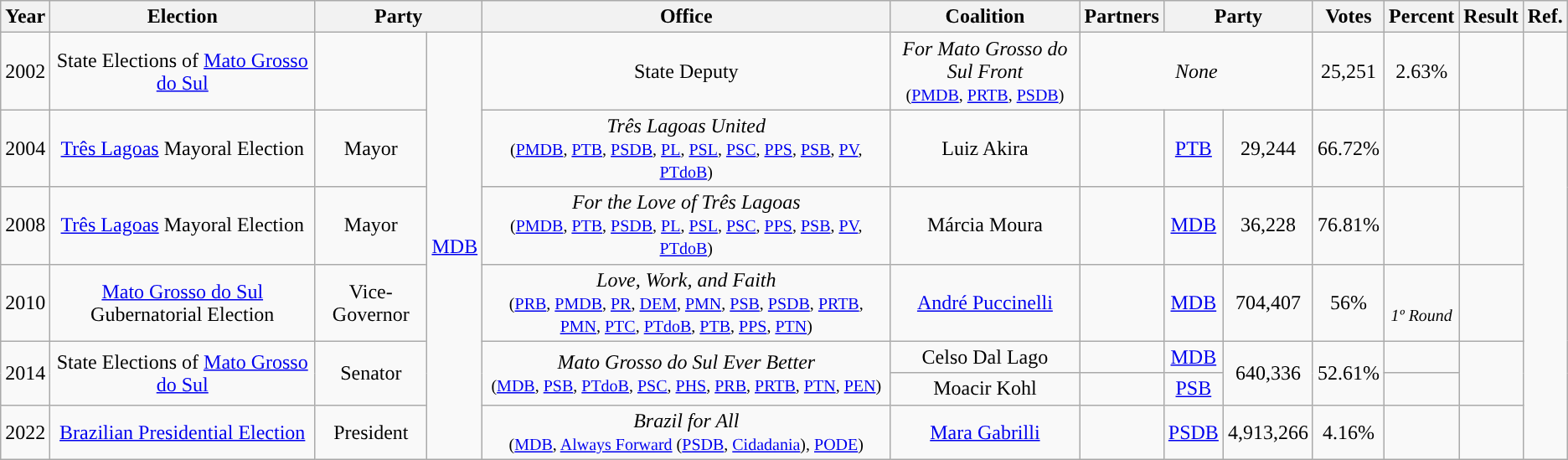<table class="wikitable" style="text-align:center">
<tr>
<th>Year</th>
<th>Election</th>
<th colspan="2">Party</th>
<th>Office</th>
<th>Coalition</th>
<th>Partners</th>
<th colspan="2">Party</th>
<th>Votes</th>
<th>Percent</th>
<th>Result</th>
<th>Ref.</th>
</tr>
<tr>
<td>2002</td>
<td>State Elections of <a href='#'>Mato Grosso do Sul</a></td>
<td style="background-color:"></td>
<td rowspan="7"><a href='#'>MDB</a></td>
<td>State Deputy</td>
<td><em>For Mato Grosso do Sul Front</em><br><small>(<a href='#'>PMDB</a>, <a href='#'>PRTB</a>, <a href='#'>PSDB</a>)</small></td>
<td colspan="3"><em>None</em></td>
<td>25,251</td>
<td>2.63%</td>
<td></td>
<td></td>
</tr>
<tr>
<td>2004</td>
<td><a href='#'>Três Lagoas</a> Mayoral Election</td>
<td>Mayor</td>
<td><em>Três Lagoas United</em><br><small>(<a href='#'>PMDB</a>, <a href='#'>PTB</a>, <a href='#'>PSDB</a>, <a href='#'>PL</a>, <a href='#'>PSL</a>, <a href='#'>PSC</a>, <a href='#'>PPS</a>, <a href='#'>PSB</a>, <a href='#'>PV</a>, <a href='#'>PTdoB</a>)</small></td>
<td>Luiz Akira</td>
<td style="background-color:"></td>
<td><a href='#'>PTB</a></td>
<td>29,244</td>
<td>66.72%</td>
<td></td>
<td></td>
</tr>
<tr>
<td>2008</td>
<td><a href='#'>Três Lagoas</a> Mayoral Election</td>
<td>Mayor</td>
<td><em>For the Love of Três Lagoas</em><br><small>(<a href='#'>PMDB</a>, <a href='#'>PTB</a>, <a href='#'>PSDB</a>, <a href='#'>PL</a>, <a href='#'>PSL</a>, <a href='#'>PSC</a>, <a href='#'>PPS</a>, <a href='#'>PSB</a>, <a href='#'>PV</a>, <a href='#'>PTdoB</a>)</small></td>
<td>Márcia Moura</td>
<td style="background-color:"></td>
<td><a href='#'>MDB</a></td>
<td>36,228</td>
<td>76.81%</td>
<td></td>
<td></td>
</tr>
<tr>
<td>2010</td>
<td><a href='#'>Mato Grosso do Sul</a> Gubernatorial Election</td>
<td>Vice-Governor</td>
<td><em>Love, Work, and Faith</em><br><small>(<a href='#'>PRB</a>, <a href='#'>PMDB</a>, <a href='#'>PR</a>, <a href='#'>DEM</a>, <a href='#'>PMN</a>, <a href='#'>PSB</a>, <a href='#'>PSDB</a>, <a href='#'>PRTB</a>, <a href='#'>PMN</a>, <a href='#'>PTC</a>, <a href='#'>PTdoB</a>, <a href='#'>PTB</a>, <a href='#'>PPS</a>, <a href='#'>PTN</a>)</small></td>
<td><a href='#'>André Puccinelli</a></td>
<td style="background-color:"></td>
<td><a href='#'>MDB</a></td>
<td>704,407</td>
<td>56%</td>
<td><br><small><em>1º Round</em></small></td>
<td></td>
</tr>
<tr>
<td rowspan="2">2014</td>
<td rowspan="2">State Elections of <a href='#'>Mato Grosso do Sul</a></td>
<td rowspan="2">Senator</td>
<td rowspan="2"><em>Mato Grosso do Sul Ever Better</em><br><small>(<a href='#'>MDB</a>, <a href='#'>PSB</a>, <a href='#'>PTdoB</a>, <a href='#'>PSC</a>, <a href='#'>PHS</a>, <a href='#'>PRB</a>, <a href='#'>PRTB</a>, <a href='#'>PTN</a>, <a href='#'>PEN</a>)</small></td>
<td>Celso Dal Lago</td>
<td style="background-color:"></td>
<td><a href='#'>MDB</a></td>
<td rowspan="2">640,336</td>
<td rowspan="2">52.61%</td>
<td></td>
<td rowspan="2"></td>
</tr>
<tr>
<td>Moacir Kohl</td>
<td style="background-color:"></td>
<td><a href='#'>PSB</a></td>
<td></td>
</tr>
<tr>
<td>2022</td>
<td><a href='#'>Brazilian Presidential Election</a></td>
<td>President</td>
<td><em>Brazil for All</em><br><small>(<a href='#'>MDB</a>, <a href='#'>Always Forward</a> (<a href='#'>PSDB</a>, <a href='#'>Cidadania</a>), <a href='#'>PODE</a>)</small></td>
<td><a href='#'>Mara Gabrilli</a></td>
<td style="background-color:"></td>
<td><a href='#'>PSDB</a></td>
<td>4,913,266</td>
<td>4.16%</td>
<td></td>
<td></td>
</tr>
</table>
